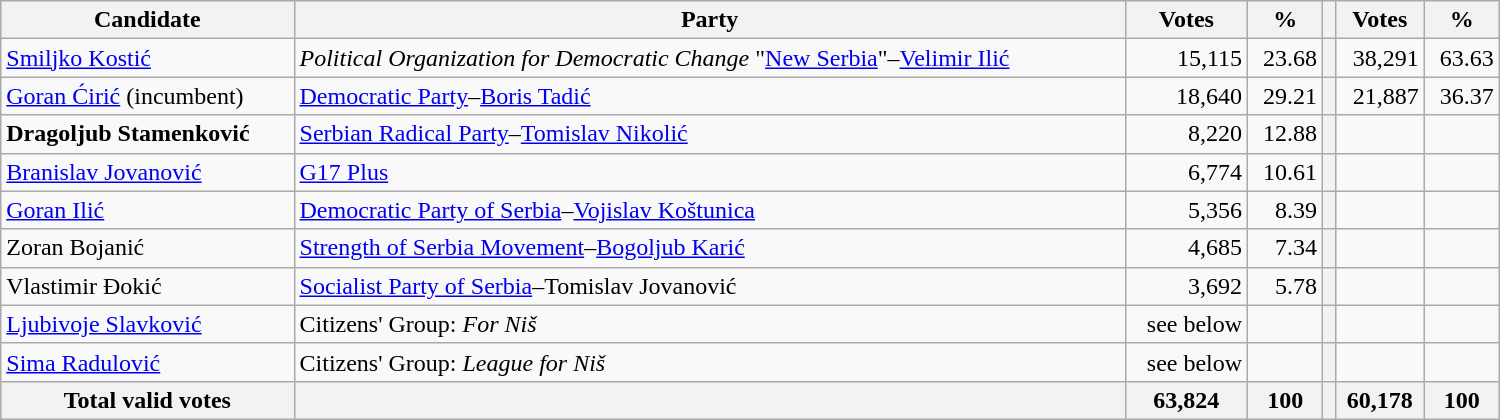<table style="width:1000px;" class="wikitable">
<tr>
<th>Candidate</th>
<th>Party</th>
<th>Votes</th>
<th>%</th>
<th></th>
<th>Votes</th>
<th>%</th>
</tr>
<tr>
<td align="left"><a href='#'>Smiljko Kostić</a></td>
<td align="left"><em>Political Organization for Democratic Change</em> "<a href='#'>New Serbia</a>"–<a href='#'>Velimir Ilić</a></td>
<td align="right">15,115</td>
<td align="right">23.68</td>
<th align="left"></th>
<td align="right">38,291</td>
<td align="right">63.63</td>
</tr>
<tr>
<td align="left"><a href='#'>Goran Ćirić</a> (incumbent)</td>
<td align="left"><a href='#'>Democratic Party</a>–<a href='#'>Boris Tadić</a></td>
<td align="right">18,640</td>
<td align="right">29.21</td>
<th align="left"></th>
<td align="right">21,887</td>
<td align="right">36.37</td>
</tr>
<tr>
<td align="left"><strong>Dragoljub Stamenković</strong></td>
<td align="left"><a href='#'>Serbian Radical Party</a>–<a href='#'>Tomislav Nikolić</a></td>
<td align="right">8,220</td>
<td align="right">12.88</td>
<th align="left"></th>
<td align="right"></td>
<td align="right"></td>
</tr>
<tr>
<td align="left"><a href='#'>Branislav Jovanović</a></td>
<td align="left"><a href='#'>G17 Plus</a></td>
<td align="right">6,774</td>
<td align="right">10.61</td>
<th align="left"></th>
<td align="right"></td>
<td align="right"></td>
</tr>
<tr>
<td align="left"><a href='#'>Goran Ilić</a></td>
<td align="left"><a href='#'>Democratic Party of Serbia</a>–<a href='#'>Vojislav Koštunica</a></td>
<td align="right">5,356</td>
<td align="right">8.39</td>
<th align="left"></th>
<td align="right"></td>
<td align="right"></td>
</tr>
<tr>
<td align="left">Zoran Bojanić</td>
<td align="left"><a href='#'>Strength of Serbia Movement</a>–<a href='#'>Bogoljub Karić</a></td>
<td align="right">4,685</td>
<td align="right">7.34</td>
<th align="left"></th>
<td align="right"></td>
<td align="right"></td>
</tr>
<tr>
<td align="left">Vlastimir Đokić</td>
<td align="left"><a href='#'>Socialist Party of Serbia</a>–Tomislav Jovanović</td>
<td align="right">3,692</td>
<td align="right">5.78</td>
<th align="left"></th>
<td align="right"></td>
<td align="right"></td>
</tr>
<tr>
<td align="left"><a href='#'>Ljubivoje Slavković</a></td>
<td align="left">Citizens' Group: <em>For Niš</em></td>
<td align="right">see below</td>
<td align="right"></td>
<th align="left"></th>
<td align="right"></td>
<td align="right"></td>
</tr>
<tr>
<td align="left"><a href='#'>Sima Radulović</a></td>
<td align="left">Citizens' Group: <em>League for Niš</em></td>
<td align="right">see below</td>
<td align="right"></td>
<th align="left"></th>
<td align="right"></td>
<td align="right"></td>
</tr>
<tr>
<th align="left">Total valid votes</th>
<th align="left"></th>
<th align="right">63,824</th>
<th align="right">100</th>
<th align="left"></th>
<th align="right">60,178</th>
<th align="right">100</th>
</tr>
</table>
